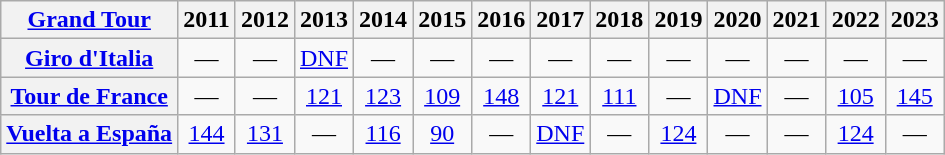<table class="wikitable plainrowheaders">
<tr>
<th scope="col"><a href='#'>Grand Tour</a></th>
<th scope="col">2011</th>
<th scope="col">2012</th>
<th scope="col">2013</th>
<th scope="col">2014</th>
<th scope="col">2015</th>
<th scope="col">2016</th>
<th scope="col">2017</th>
<th scope="col">2018</th>
<th scope="col">2019</th>
<th scope="col">2020</th>
<th scope="col">2021</th>
<th scope="col">2022</th>
<th scope="col">2023</th>
</tr>
<tr style="text-align:center;">
<th scope="row"> <a href='#'>Giro d'Italia</a></th>
<td>—</td>
<td>—</td>
<td><a href='#'>DNF</a></td>
<td>—</td>
<td>—</td>
<td>—</td>
<td>—</td>
<td>—</td>
<td>—</td>
<td>—</td>
<td>—</td>
<td>—</td>
<td>—</td>
</tr>
<tr style="text-align:center;">
<th scope="row"> <a href='#'>Tour de France</a></th>
<td>—</td>
<td>—</td>
<td><a href='#'>121</a></td>
<td><a href='#'>123</a></td>
<td><a href='#'>109</a></td>
<td><a href='#'>148</a></td>
<td><a href='#'>121</a></td>
<td><a href='#'>111</a></td>
<td>—</td>
<td><a href='#'>DNF</a></td>
<td>—</td>
<td><a href='#'>105</a></td>
<td><a href='#'>145</a></td>
</tr>
<tr style="text-align:center;">
<th scope="row"> <a href='#'>Vuelta a España</a></th>
<td><a href='#'>144</a></td>
<td><a href='#'>131</a></td>
<td>—</td>
<td><a href='#'>116</a></td>
<td><a href='#'>90</a></td>
<td>—</td>
<td><a href='#'>DNF</a></td>
<td>—</td>
<td><a href='#'>124</a></td>
<td>—</td>
<td>—</td>
<td><a href='#'>124</a></td>
<td>—</td>
</tr>
</table>
